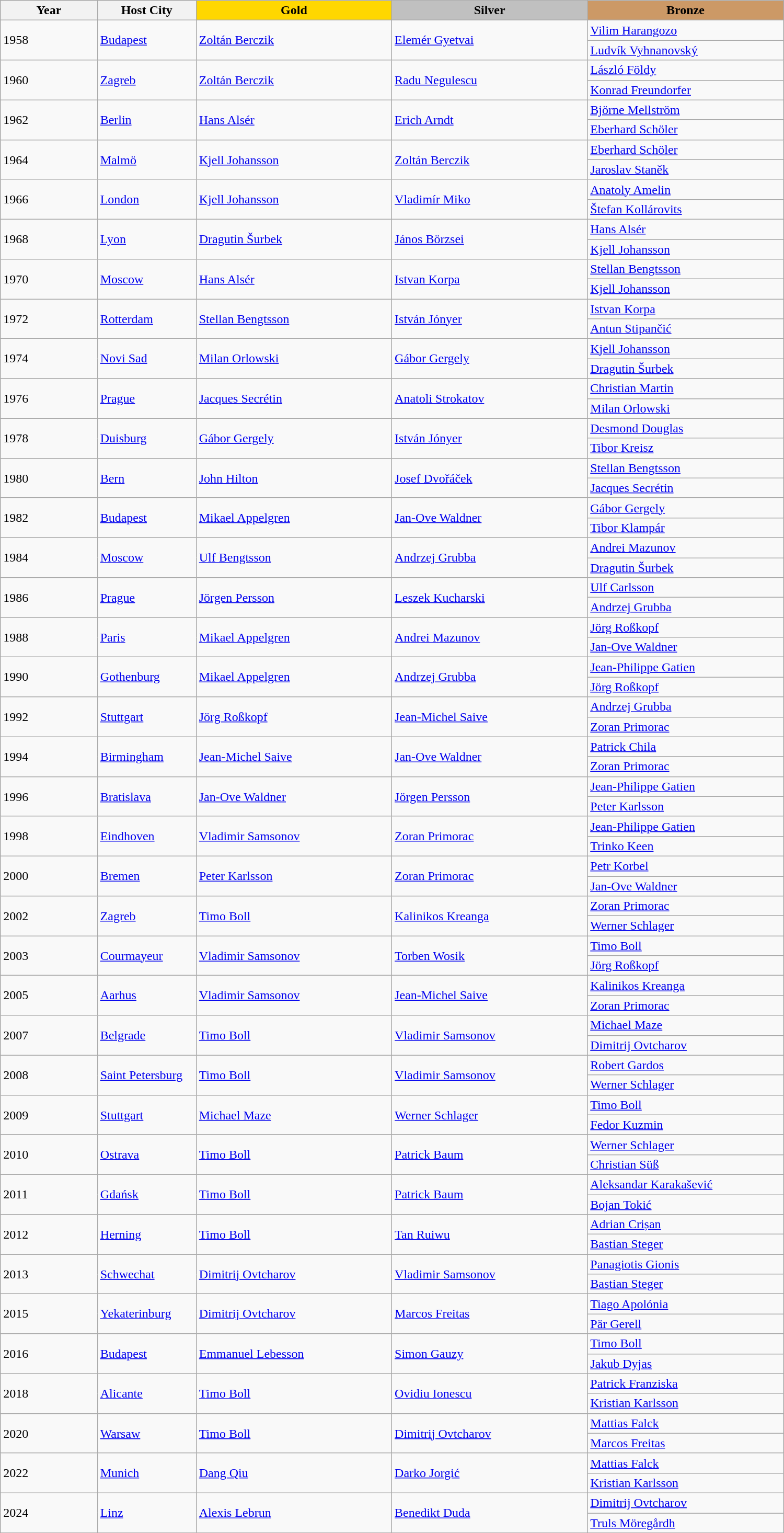<table class="wikitable" style="text-align:left; width:1000px;">
<tr>
<th width="120">Year</th>
<th width="120">Host City</th>
<th width="250" style="background-color: gold">Gold</th>
<th width="250" style="background-color: silver">Silver</th>
<th width="250" style="background-color: #cc9966">Bronze</th>
</tr>
<tr>
<td rowspan=2>1958</td>
<td rowspan=2><a href='#'>Budapest</a></td>
<td rowspan=2> <a href='#'>Zoltán Berczik</a></td>
<td rowspan=2> <a href='#'>Elemér Gyetvai</a></td>
<td> <a href='#'>Vilim Harangozo</a></td>
</tr>
<tr>
<td> <a href='#'>Ludvík Vyhnanovský</a></td>
</tr>
<tr>
<td rowspan=2>1960</td>
<td rowspan=2><a href='#'>Zagreb</a></td>
<td rowspan=2> <a href='#'>Zoltán Berczik</a></td>
<td rowspan=2> <a href='#'>Radu Negulescu</a></td>
<td> <a href='#'>László Földy</a></td>
</tr>
<tr>
<td> <a href='#'>Konrad Freundorfer</a></td>
</tr>
<tr>
<td rowspan=2>1962</td>
<td rowspan=2><a href='#'>Berlin</a></td>
<td rowspan=2> <a href='#'>Hans Alsér</a></td>
<td rowspan=2> <a href='#'>Erich Arndt</a></td>
<td> <a href='#'>Björne Mellström</a></td>
</tr>
<tr>
<td> <a href='#'>Eberhard Schöler</a></td>
</tr>
<tr>
<td rowspan=2>1964</td>
<td rowspan=2><a href='#'>Malmö</a></td>
<td rowspan=2> <a href='#'>Kjell Johansson</a></td>
<td rowspan=2> <a href='#'>Zoltán Berczik</a></td>
<td> <a href='#'>Eberhard Schöler</a></td>
</tr>
<tr>
<td> <a href='#'>Jaroslav Staněk</a></td>
</tr>
<tr>
<td rowspan=2>1966</td>
<td rowspan=2><a href='#'>London</a></td>
<td rowspan=2> <a href='#'>Kjell Johansson</a></td>
<td rowspan=2> <a href='#'>Vladimír Miko</a></td>
<td> <a href='#'>Anatoly Amelin</a></td>
</tr>
<tr>
<td> <a href='#'>Štefan Kollárovits</a></td>
</tr>
<tr>
<td rowspan=2>1968</td>
<td rowspan=2><a href='#'>Lyon</a></td>
<td rowspan=2> <a href='#'>Dragutin Šurbek</a></td>
<td rowspan=2> <a href='#'>János Börzsei</a></td>
<td> <a href='#'>Hans Alsér</a></td>
</tr>
<tr>
<td> <a href='#'>Kjell Johansson</a></td>
</tr>
<tr>
<td rowspan=2>1970</td>
<td rowspan=2><a href='#'>Moscow</a></td>
<td rowspan=2> <a href='#'>Hans Alsér</a></td>
<td rowspan=2> <a href='#'>Istvan Korpa</a></td>
<td> <a href='#'>Stellan Bengtsson</a></td>
</tr>
<tr>
<td> <a href='#'>Kjell Johansson</a></td>
</tr>
<tr>
<td rowspan=2>1972</td>
<td rowspan=2><a href='#'>Rotterdam</a></td>
<td rowspan=2> <a href='#'>Stellan Bengtsson</a></td>
<td rowspan=2> <a href='#'>István Jónyer</a></td>
<td> <a href='#'>Istvan Korpa</a></td>
</tr>
<tr>
<td> <a href='#'>Antun Stipančić</a></td>
</tr>
<tr>
<td rowspan=2>1974</td>
<td rowspan=2><a href='#'>Novi Sad</a></td>
<td rowspan=2> <a href='#'>Milan Orlowski</a></td>
<td rowspan=2> <a href='#'>Gábor Gergely</a></td>
<td> <a href='#'>Kjell Johansson</a></td>
</tr>
<tr>
<td> <a href='#'>Dragutin Šurbek</a></td>
</tr>
<tr>
<td rowspan=2>1976</td>
<td rowspan=2><a href='#'>Prague</a></td>
<td rowspan=2> <a href='#'>Jacques Secrétin</a></td>
<td rowspan=2> <a href='#'>Anatoli Strokatov</a></td>
<td> <a href='#'>Christian Martin</a></td>
</tr>
<tr>
<td> <a href='#'>Milan Orlowski</a></td>
</tr>
<tr>
<td rowspan=2>1978</td>
<td rowspan=2><a href='#'>Duisburg</a></td>
<td rowspan=2> <a href='#'>Gábor Gergely</a></td>
<td rowspan=2> <a href='#'>István Jónyer</a></td>
<td> <a href='#'>Desmond Douglas</a></td>
</tr>
<tr>
<td> <a href='#'>Tibor Kreisz</a></td>
</tr>
<tr>
<td rowspan=2>1980</td>
<td rowspan=2><a href='#'>Bern</a></td>
<td rowspan=2> <a href='#'>John Hilton</a></td>
<td rowspan=2> <a href='#'>Josef Dvořáček</a></td>
<td> <a href='#'>Stellan Bengtsson</a></td>
</tr>
<tr>
<td> <a href='#'>Jacques Secrétin</a></td>
</tr>
<tr>
<td rowspan=2>1982</td>
<td rowspan=2><a href='#'>Budapest</a></td>
<td rowspan=2> <a href='#'>Mikael Appelgren</a></td>
<td rowspan=2> <a href='#'>Jan-Ove Waldner</a></td>
<td> <a href='#'>Gábor Gergely</a></td>
</tr>
<tr>
<td> <a href='#'>Tibor Klampár</a></td>
</tr>
<tr>
<td rowspan=2>1984</td>
<td rowspan=2><a href='#'>Moscow</a></td>
<td rowspan=2> <a href='#'>Ulf Bengtsson</a></td>
<td rowspan=2> <a href='#'>Andrzej Grubba</a></td>
<td> <a href='#'>Andrei Mazunov</a></td>
</tr>
<tr>
<td> <a href='#'>Dragutin Šurbek</a></td>
</tr>
<tr>
<td rowspan=2>1986</td>
<td rowspan=2><a href='#'>Prague</a></td>
<td rowspan=2> <a href='#'>Jörgen Persson</a></td>
<td rowspan=2> <a href='#'>Leszek Kucharski</a></td>
<td> <a href='#'>Ulf Carlsson</a></td>
</tr>
<tr>
<td> <a href='#'>Andrzej Grubba</a></td>
</tr>
<tr>
<td rowspan=2>1988</td>
<td rowspan=2><a href='#'>Paris</a></td>
<td rowspan=2> <a href='#'>Mikael Appelgren</a></td>
<td rowspan=2> <a href='#'>Andrei Mazunov</a></td>
<td> <a href='#'>Jörg Roßkopf</a></td>
</tr>
<tr>
<td> <a href='#'>Jan-Ove Waldner</a></td>
</tr>
<tr>
<td rowspan=2>1990</td>
<td rowspan=2><a href='#'>Gothenburg</a></td>
<td rowspan=2> <a href='#'>Mikael Appelgren</a></td>
<td rowspan=2> <a href='#'>Andrzej Grubba</a></td>
<td> <a href='#'>Jean-Philippe Gatien</a></td>
</tr>
<tr>
<td> <a href='#'>Jörg Roßkopf</a></td>
</tr>
<tr>
<td rowspan=2>1992</td>
<td rowspan=2><a href='#'>Stuttgart</a></td>
<td rowspan=2> <a href='#'>Jörg Roßkopf</a></td>
<td rowspan=2> <a href='#'>Jean-Michel Saive</a></td>
<td> <a href='#'>Andrzej Grubba</a></td>
</tr>
<tr>
<td> <a href='#'>Zoran Primorac</a></td>
</tr>
<tr>
<td rowspan=2>1994</td>
<td rowspan=2><a href='#'>Birmingham</a></td>
<td rowspan=2> <a href='#'>Jean-Michel Saive</a></td>
<td rowspan=2> <a href='#'>Jan-Ove Waldner</a></td>
<td> <a href='#'>Patrick Chila</a></td>
</tr>
<tr>
<td> <a href='#'>Zoran Primorac</a></td>
</tr>
<tr>
<td rowspan=2>1996</td>
<td rowspan=2><a href='#'>Bratislava</a></td>
<td rowspan=2> <a href='#'>Jan-Ove Waldner</a></td>
<td rowspan=2> <a href='#'>Jörgen Persson</a></td>
<td> <a href='#'>Jean-Philippe Gatien</a></td>
</tr>
<tr>
<td> <a href='#'>Peter Karlsson</a></td>
</tr>
<tr>
<td rowspan=2>1998</td>
<td rowspan=2><a href='#'>Eindhoven</a></td>
<td rowspan=2> <a href='#'>Vladimir Samsonov</a></td>
<td rowspan=2> <a href='#'>Zoran Primorac</a></td>
<td> <a href='#'>Jean-Philippe Gatien</a></td>
</tr>
<tr>
<td> <a href='#'>Trinko Keen</a></td>
</tr>
<tr>
<td rowspan=2>2000</td>
<td rowspan=2><a href='#'>Bremen</a></td>
<td rowspan=2> <a href='#'>Peter Karlsson</a></td>
<td rowspan=2> <a href='#'>Zoran Primorac</a></td>
<td> <a href='#'>Petr Korbel</a></td>
</tr>
<tr>
<td> <a href='#'>Jan-Ove Waldner</a></td>
</tr>
<tr>
<td rowspan=2>2002</td>
<td rowspan=2><a href='#'>Zagreb</a></td>
<td rowspan=2> <a href='#'>Timo Boll</a></td>
<td rowspan=2> <a href='#'>Kalinikos Kreanga</a></td>
<td> <a href='#'>Zoran Primorac</a></td>
</tr>
<tr>
<td> <a href='#'>Werner Schlager</a></td>
</tr>
<tr>
<td rowspan=2>2003</td>
<td rowspan=2><a href='#'>Courmayeur</a></td>
<td rowspan=2> <a href='#'>Vladimir Samsonov</a></td>
<td rowspan=2> <a href='#'>Torben Wosik</a></td>
<td> <a href='#'>Timo Boll</a></td>
</tr>
<tr>
<td> <a href='#'>Jörg Roßkopf</a></td>
</tr>
<tr>
<td rowspan=2>2005</td>
<td rowspan=2><a href='#'>Aarhus</a></td>
<td rowspan=2> <a href='#'>Vladimir Samsonov</a></td>
<td rowspan=2> <a href='#'>Jean-Michel Saive</a></td>
<td> <a href='#'>Kalinikos Kreanga</a></td>
</tr>
<tr>
<td> <a href='#'>Zoran Primorac</a></td>
</tr>
<tr>
<td rowspan=2>2007</td>
<td rowspan=2><a href='#'>Belgrade</a></td>
<td rowspan=2> <a href='#'>Timo Boll</a></td>
<td rowspan=2> <a href='#'>Vladimir Samsonov</a></td>
<td> <a href='#'>Michael Maze</a></td>
</tr>
<tr>
<td> <a href='#'>Dimitrij Ovtcharov</a></td>
</tr>
<tr>
<td rowspan=2>2008</td>
<td rowspan=2><a href='#'>Saint Petersburg</a></td>
<td rowspan=2> <a href='#'>Timo Boll</a></td>
<td rowspan=2> <a href='#'>Vladimir Samsonov</a></td>
<td> <a href='#'>Robert Gardos</a></td>
</tr>
<tr>
<td> <a href='#'>Werner Schlager</a></td>
</tr>
<tr>
<td rowspan=2>2009</td>
<td rowspan=2><a href='#'>Stuttgart</a></td>
<td rowspan=2> <a href='#'>Michael Maze</a></td>
<td rowspan=2> <a href='#'>Werner Schlager</a></td>
<td> <a href='#'>Timo Boll</a></td>
</tr>
<tr>
<td> <a href='#'>Fedor Kuzmin</a></td>
</tr>
<tr>
<td rowspan=2>2010</td>
<td rowspan=2><a href='#'>Ostrava</a></td>
<td rowspan=2> <a href='#'>Timo Boll</a></td>
<td rowspan=2> <a href='#'>Patrick Baum</a></td>
<td> <a href='#'>Werner Schlager</a></td>
</tr>
<tr>
<td> <a href='#'>Christian Süß</a></td>
</tr>
<tr>
<td rowspan=2>2011</td>
<td rowspan=2><a href='#'>Gdańsk</a></td>
<td rowspan=2> <a href='#'>Timo Boll</a></td>
<td rowspan=2> <a href='#'>Patrick Baum</a></td>
<td> <a href='#'>Aleksandar Karakašević</a></td>
</tr>
<tr>
<td> <a href='#'>Bojan Tokić</a></td>
</tr>
<tr>
<td rowspan=2>2012</td>
<td rowspan=2><a href='#'>Herning</a></td>
<td rowspan=2> <a href='#'>Timo Boll</a></td>
<td rowspan=2> <a href='#'>Tan Ruiwu</a></td>
<td> <a href='#'>Adrian Crișan</a></td>
</tr>
<tr>
<td> <a href='#'>Bastian Steger</a></td>
</tr>
<tr>
<td rowspan=2>2013</td>
<td rowspan=2><a href='#'>Schwechat</a></td>
<td rowspan=2> <a href='#'>Dimitrij Ovtcharov</a></td>
<td rowspan=2> <a href='#'>Vladimir Samsonov</a></td>
<td> <a href='#'>Panagiotis Gionis</a></td>
</tr>
<tr>
<td> <a href='#'>Bastian Steger</a></td>
</tr>
<tr>
<td rowspan=2>2015</td>
<td rowspan=2><a href='#'>Yekaterinburg</a></td>
<td rowspan=2> <a href='#'>Dimitrij Ovtcharov</a></td>
<td rowspan=2> <a href='#'>Marcos Freitas</a></td>
<td> <a href='#'>Tiago Apolónia</a></td>
</tr>
<tr>
<td> <a href='#'>Pär Gerell</a></td>
</tr>
<tr>
<td rowspan=2>2016</td>
<td rowspan=2><a href='#'>Budapest</a></td>
<td rowspan=2> <a href='#'>Emmanuel Lebesson</a></td>
<td rowspan=2> <a href='#'>Simon Gauzy</a></td>
<td> <a href='#'>Timo Boll</a></td>
</tr>
<tr>
<td> <a href='#'>Jakub Dyjas</a></td>
</tr>
<tr>
<td rowspan=2>2018</td>
<td rowspan=2><a href='#'>Alicante</a></td>
<td rowspan=2> <a href='#'>Timo Boll</a></td>
<td rowspan=2> <a href='#'>Ovidiu Ionescu</a></td>
<td> <a href='#'>Patrick Franziska</a></td>
</tr>
<tr>
<td> <a href='#'>Kristian Karlsson</a></td>
</tr>
<tr>
<td rowspan=2>2020</td>
<td rowspan=2><a href='#'>Warsaw</a></td>
<td rowspan=2> <a href='#'>Timo Boll</a></td>
<td rowspan=2> <a href='#'>Dimitrij Ovtcharov</a></td>
<td> <a href='#'>Mattias Falck</a></td>
</tr>
<tr>
<td> <a href='#'>Marcos Freitas</a></td>
</tr>
<tr>
<td rowspan=2>2022</td>
<td rowspan=2><a href='#'>Munich</a></td>
<td rowspan=2> <a href='#'>Dang Qiu</a></td>
<td rowspan=2> <a href='#'>Darko Jorgić</a></td>
<td> <a href='#'>Mattias Falck</a></td>
</tr>
<tr>
<td> <a href='#'>Kristian Karlsson</a></td>
</tr>
<tr>
<td rowspan=2>2024</td>
<td rowspan=2><a href='#'>Linz</a></td>
<td rowspan=2> <a href='#'>Alexis Lebrun</a></td>
<td rowspan=2> <a href='#'>Benedikt Duda</a></td>
<td> <a href='#'>Dimitrij Ovtcharov</a></td>
</tr>
<tr>
<td> <a href='#'>Truls Möregårdh</a></td>
</tr>
</table>
